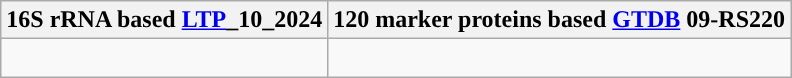<table class="wikitable">
<tr>
<th colspan=1>16S rRNA based <a href='#'>LTP</a>_10_2024</th>
<th colspan=1>120 marker proteins based <a href='#'>GTDB</a> 09-RS220</th>
</tr>
<tr>
<td style="vertical-align:top"><br></td>
<td><br></td>
</tr>
</table>
